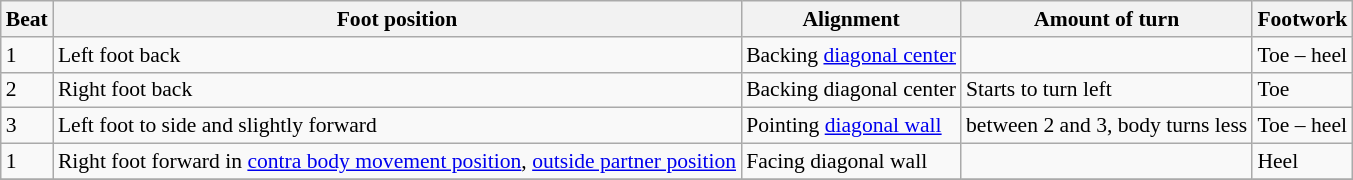<table class="wikitable" style="font-size:90%;">
<tr>
<th>Beat</th>
<th>Foot position</th>
<th>Alignment</th>
<th>Amount of turn</th>
<th>Footwork</th>
</tr>
<tr>
<td>1</td>
<td>Left foot back</td>
<td>Backing <a href='#'>diagonal center</a></td>
<td></td>
<td>Toe – heel</td>
</tr>
<tr>
<td>2</td>
<td>Right foot back</td>
<td>Backing diagonal center</td>
<td>Starts to turn left</td>
<td>Toe</td>
</tr>
<tr>
<td>3</td>
<td>Left foot to side and slightly forward</td>
<td>Pointing <a href='#'>diagonal wall</a></td>
<td> between 2 and 3, body turns less</td>
<td>Toe – heel</td>
</tr>
<tr>
<td>1</td>
<td>Right foot forward in <a href='#'>contra body movement position</a>, <a href='#'>outside partner position</a></td>
<td>Facing diagonal wall</td>
<td></td>
<td>Heel</td>
</tr>
<tr>
</tr>
</table>
